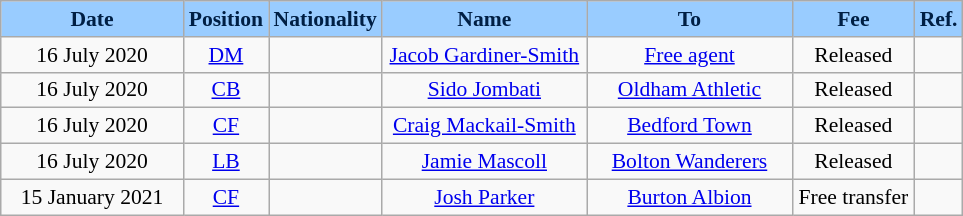<table class="wikitable"  style="text-align:center; font-size:90%; ">
<tr>
<th style="background:#99ccff; color:#001f44; width:115px;">Date</th>
<th style="background:#99ccff; color:#001f44; width:50px;">Position</th>
<th style="background:#99ccff; color:#001f44; width:50px;">Nationality</th>
<th style="background:#99ccff; color:#001f44; width:130px;">Name</th>
<th style="background:#99ccff; color:#001f44; width:130px;">To</th>
<th style="background:#99ccff; color:#001f44; width:75px;">Fee</th>
<th style="background:#99ccff; color:#001f44; width:25px;">Ref.</th>
</tr>
<tr>
<td>16 July 2020</td>
<td><a href='#'>DM</a></td>
<td></td>
<td><a href='#'>Jacob Gardiner-Smith</a></td>
<td><a href='#'>Free agent</a></td>
<td>Released</td>
<td></td>
</tr>
<tr>
<td>16 July 2020</td>
<td><a href='#'>CB</a></td>
<td></td>
<td><a href='#'>Sido Jombati</a></td>
<td> <a href='#'>Oldham Athletic</a></td>
<td>Released</td>
<td></td>
</tr>
<tr>
<td>16 July 2020</td>
<td><a href='#'>CF</a></td>
<td></td>
<td><a href='#'>Craig Mackail-Smith</a></td>
<td> <a href='#'>Bedford Town</a></td>
<td>Released</td>
<td></td>
</tr>
<tr>
<td>16 July 2020</td>
<td><a href='#'>LB</a></td>
<td></td>
<td><a href='#'>Jamie Mascoll</a></td>
<td> <a href='#'>Bolton Wanderers</a></td>
<td>Released</td>
<td></td>
</tr>
<tr>
<td>15 January 2021</td>
<td><a href='#'>CF</a></td>
<td></td>
<td><a href='#'>Josh Parker</a></td>
<td> <a href='#'>Burton Albion</a></td>
<td>Free transfer</td>
<td></td>
</tr>
</table>
